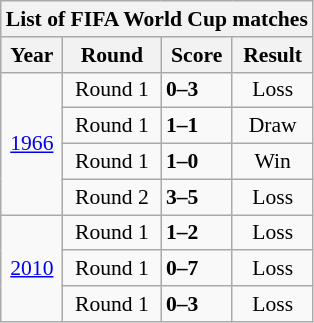<table class="wikitable collapsible collapsed" style="text-align: center;font-size:90%;">
<tr>
<th colspan=4>List of FIFA World Cup matches</th>
</tr>
<tr>
<th>Year</th>
<th>Round</th>
<th>Score</th>
<th>Result</th>
</tr>
<tr>
<td rowspan=4><a href='#'>1966</a></td>
<td>Round 1</td>
<td align="left"> <strong>0–3</strong> </td>
<td>Loss</td>
</tr>
<tr>
<td>Round 1</td>
<td align="left"> <strong>1–1</strong> </td>
<td>Draw</td>
</tr>
<tr>
<td>Round 1</td>
<td align="left"> <strong>1–0</strong> </td>
<td>Win</td>
</tr>
<tr>
<td>Round 2</td>
<td align="left"> <strong>3–5</strong> </td>
<td>Loss</td>
</tr>
<tr>
<td rowspan=3><a href='#'>2010</a></td>
<td>Round 1</td>
<td align="left"> <strong>1–2</strong> </td>
<td>Loss</td>
</tr>
<tr>
<td>Round 1</td>
<td align="left"> <strong>0–7</strong> </td>
<td>Loss</td>
</tr>
<tr>
<td>Round 1</td>
<td align="left"> <strong>0–3</strong> </td>
<td>Loss</td>
</tr>
</table>
